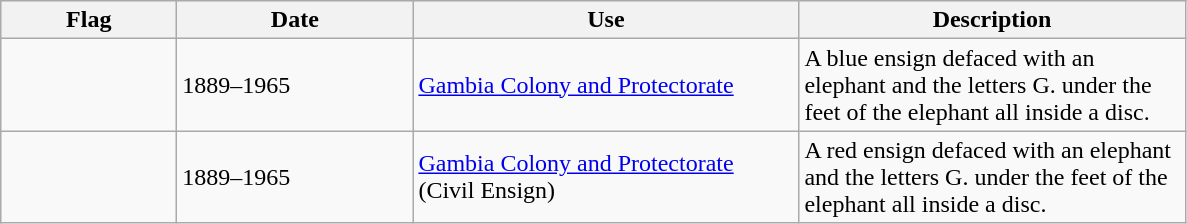<table class="wikitable">
<tr style="background:#efefef;">
<th style="width:110px;">Flag</th>
<th style="width:150px;">Date</th>
<th style="width:250px;">Use</th>
<th style="width:250px;">Description</th>
</tr>
<tr>
<td></td>
<td>1889–1965</td>
<td><a href='#'>Gambia Colony and Protectorate</a></td>
<td>A blue ensign defaced with an elephant and the letters G. under the feet of the elephant all inside a disc.</td>
</tr>
<tr>
<td></td>
<td>1889–1965</td>
<td><a href='#'>Gambia Colony and Protectorate</a> (Civil Ensign)</td>
<td>A red ensign defaced with an elephant and the letters G. under the feet of the elephant all inside a disc.</td>
</tr>
</table>
